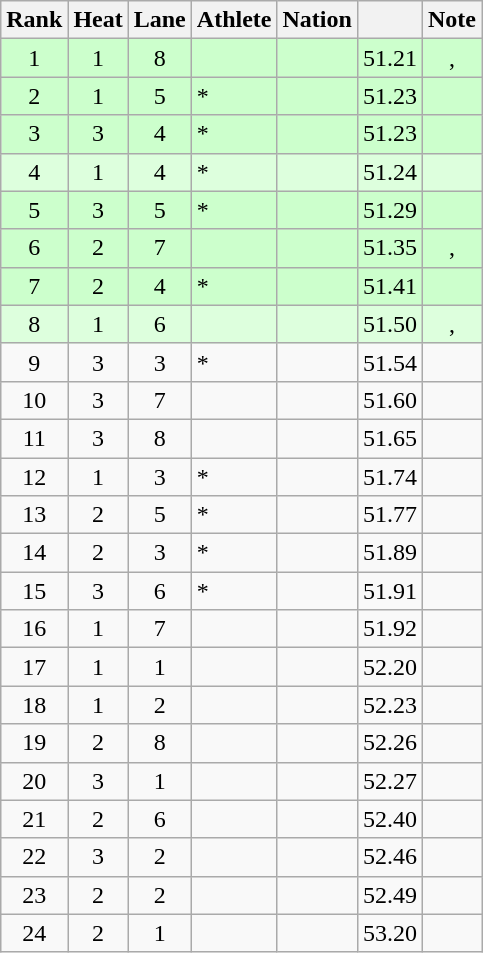<table class="wikitable sortable" style="text-align:center">
<tr>
<th scope="col">Rank</th>
<th scope="col">Heat</th>
<th scope="col">Lane</th>
<th scope="col">Athlete</th>
<th scope="col">Nation</th>
<th scope="col"></th>
<th scope="col">Note</th>
</tr>
<tr bgcolor=ccffcc>
<td>1</td>
<td>1</td>
<td>8</td>
<td style="text-align:left"></td>
<td style="text-align:left"></td>
<td>51.21</td>
<td>, </td>
</tr>
<tr bgcolor=ccffcc>
<td>2</td>
<td>1</td>
<td>5</td>
<td style="text-align:left">*</td>
<td style="text-align:left"></td>
<td>51.23</td>
<td></td>
</tr>
<tr bgcolor=ccffcc>
<td>3</td>
<td>3</td>
<td>4</td>
<td style="text-align:left">*</td>
<td style="text-align:left"></td>
<td>51.23</td>
<td></td>
</tr>
<tr bgcolor=ddffdd>
<td>4</td>
<td>1</td>
<td>4</td>
<td style="text-align:left">*</td>
<td style="text-align:left"></td>
<td>51.24</td>
<td></td>
</tr>
<tr bgcolor=ccffcc>
<td>5</td>
<td>3</td>
<td>5</td>
<td style="text-align:left">*</td>
<td style="text-align:left"></td>
<td>51.29</td>
<td></td>
</tr>
<tr bgcolor=ccffcc>
<td>6</td>
<td>2</td>
<td>7</td>
<td style="text-align:left"></td>
<td style="text-align:left"></td>
<td>51.35</td>
<td>, </td>
</tr>
<tr bgcolor=ccffcc>
<td>7</td>
<td>2</td>
<td>4</td>
<td style="text-align:left">*</td>
<td style="text-align:left"></td>
<td>51.41</td>
<td></td>
</tr>
<tr bgcolor=ddffdd>
<td>8</td>
<td>1</td>
<td>6</td>
<td style="text-align:left"></td>
<td style="text-align:left"></td>
<td>51.50</td>
<td>, </td>
</tr>
<tr>
<td>9</td>
<td>3</td>
<td>3</td>
<td style="text-align:left">*</td>
<td style="text-align:left"></td>
<td>51.54</td>
<td></td>
</tr>
<tr>
<td>10</td>
<td>3</td>
<td>7</td>
<td style="text-align:left"></td>
<td style="text-align:left"></td>
<td>51.60</td>
<td></td>
</tr>
<tr>
<td>11</td>
<td>3</td>
<td>8</td>
<td style="text-align:left"></td>
<td style="text-align:left"></td>
<td>51.65</td>
<td></td>
</tr>
<tr>
<td>12</td>
<td>1</td>
<td>3</td>
<td style="text-align:left">*</td>
<td style="text-align:left"></td>
<td>51.74</td>
<td></td>
</tr>
<tr>
<td>13</td>
<td>2</td>
<td>5</td>
<td style="text-align:left">*</td>
<td style="text-align:left"></td>
<td>51.77</td>
<td></td>
</tr>
<tr>
<td>14</td>
<td>2</td>
<td>3</td>
<td style="text-align:left">*</td>
<td style="text-align:left"></td>
<td>51.89</td>
<td></td>
</tr>
<tr>
<td>15</td>
<td>3</td>
<td>6</td>
<td style="text-align:left">*</td>
<td style="text-align:left"></td>
<td>51.91</td>
<td></td>
</tr>
<tr>
<td>16</td>
<td>1</td>
<td>7</td>
<td style="text-align:left"></td>
<td style="text-align:left"></td>
<td>51.92</td>
<td></td>
</tr>
<tr>
<td>17</td>
<td>1</td>
<td>1</td>
<td style="text-align:left"></td>
<td style="text-align:left"></td>
<td>52.20</td>
<td></td>
</tr>
<tr>
<td>18</td>
<td>1</td>
<td>2</td>
<td style="text-align:left"></td>
<td style="text-align:left"></td>
<td>52.23</td>
<td></td>
</tr>
<tr>
<td>19</td>
<td>2</td>
<td>8</td>
<td style="text-align:left"></td>
<td style="text-align:left"></td>
<td>52.26</td>
<td></td>
</tr>
<tr>
<td>20</td>
<td>3</td>
<td>1</td>
<td style="text-align:left"></td>
<td style="text-align:left"></td>
<td>52.27</td>
<td></td>
</tr>
<tr>
<td>21</td>
<td>2</td>
<td>6</td>
<td style="text-align:left"></td>
<td style="text-align:left"></td>
<td>52.40</td>
<td></td>
</tr>
<tr>
<td>22</td>
<td>3</td>
<td>2</td>
<td style="text-align:left"></td>
<td style="text-align:left"></td>
<td>52.46</td>
<td></td>
</tr>
<tr>
<td>23</td>
<td>2</td>
<td>2</td>
<td style="text-align:left"></td>
<td style="text-align:left"></td>
<td>52.49</td>
<td></td>
</tr>
<tr>
<td>24</td>
<td>2</td>
<td>1</td>
<td style="text-align:left"></td>
<td style="text-align:left"></td>
<td>53.20</td>
<td></td>
</tr>
</table>
